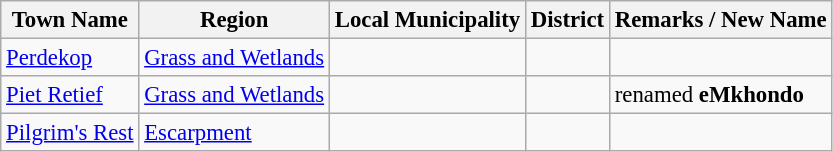<table class="wikitable sortable" style="font-size: 95%;">
<tr>
<th>Town Name</th>
<th>Region</th>
<th>Local Municipality</th>
<th>District</th>
<th>Remarks / New Name</th>
</tr>
<tr>
<td><a href='#'>Perdekop</a></td>
<td><a href='#'>Grass and Wetlands</a></td>
<td></td>
<td></td>
<td></td>
</tr>
<tr>
<td><a href='#'>Piet Retief</a></td>
<td><a href='#'>Grass and Wetlands</a></td>
<td></td>
<td></td>
<td>renamed <strong>eMkhondo</strong></td>
</tr>
<tr>
<td><a href='#'>Pilgrim's Rest</a></td>
<td><a href='#'>Escarpment</a></td>
<td></td>
<td></td>
<td></td>
</tr>
</table>
